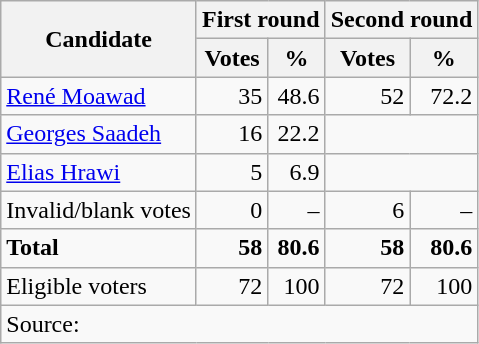<table class=wikitable style=text-align:right>
<tr>
<th rowspan=2>Candidate</th>
<th colspan=2>First round</th>
<th colspan=2>Second round</th>
</tr>
<tr>
<th>Votes</th>
<th>%</th>
<th>Votes</th>
<th>%</th>
</tr>
<tr>
<td align=left><a href='#'>René Moawad</a></td>
<td>35</td>
<td>48.6</td>
<td>52</td>
<td>72.2</td>
</tr>
<tr>
<td align=left><a href='#'>Georges Saadeh</a></td>
<td>16</td>
<td>22.2</td>
<td colspan=2></td>
</tr>
<tr>
<td align=left><a href='#'>Elias Hrawi</a></td>
<td>5</td>
<td>6.9</td>
<td colspan=2></td>
</tr>
<tr>
<td align=left>Invalid/blank votes</td>
<td>0</td>
<td>–</td>
<td>6</td>
<td>–</td>
</tr>
<tr>
<td align=left><strong>Total</strong></td>
<td><strong>58</strong></td>
<td><strong>80.6</strong></td>
<td><strong>58</strong></td>
<td><strong>80.6</strong></td>
</tr>
<tr>
<td style="text-align:left;" colspan="1">Eligible voters</td>
<td>72</td>
<td>100</td>
<td>72</td>
<td>100</td>
</tr>
<tr>
<td align=left colspan=5>Source: </td>
</tr>
</table>
